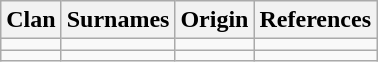<table class="wikitable">
<tr>
<th>Clan</th>
<th>Surnames</th>
<th>Origin</th>
<th>References</th>
</tr>
<tr>
<td></td>
<td></td>
<td></td>
<td></td>
</tr>
<tr>
<td></td>
<td></td>
<td></td>
<td></td>
</tr>
</table>
